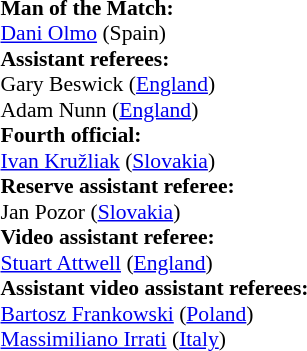<table style="width:50%;font-size:90%">
<tr>
<td><br><strong>Man of the Match:</strong>
<br><a href='#'>Dani Olmo</a> (Spain)<br><strong>Assistant referees:</strong>
<br>Gary Beswick (<a href='#'>England</a>)
<br>Adam Nunn (<a href='#'>England</a>)
<br><strong>Fourth official:</strong>
<br><a href='#'>Ivan Kružliak</a> (<a href='#'>Slovakia</a>)
<br><strong>Reserve assistant referee:</strong>
<br>Jan Pozor (<a href='#'>Slovakia</a>)
<br><strong>Video assistant referee:</strong>
<br><a href='#'>Stuart Attwell</a> (<a href='#'>England</a>)
<br><strong>Assistant video assistant referees:</strong>
<br><a href='#'>Bartosz Frankowski</a> (<a href='#'>Poland</a>)
<br><a href='#'>Massimiliano Irrati</a> (<a href='#'>Italy</a>)</td>
</tr>
</table>
